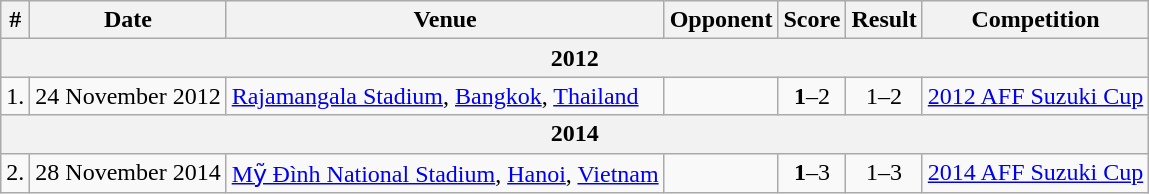<table class="wikitable">
<tr>
<th>#</th>
<th>Date</th>
<th>Venue</th>
<th>Opponent</th>
<th>Score</th>
<th>Result</th>
<th>Competition</th>
</tr>
<tr>
<th colspan="7">2012</th>
</tr>
<tr>
<td>1.</td>
<td>24 November 2012</td>
<td><a href='#'>Rajamangala Stadium</a>, <a href='#'>Bangkok</a>, <a href='#'>Thailand</a></td>
<td></td>
<td align=center><strong>1</strong>–2</td>
<td align=center>1–2</td>
<td><a href='#'>2012 AFF Suzuki Cup</a></td>
</tr>
<tr>
<th colspan="7">2014</th>
</tr>
<tr>
<td>2.</td>
<td>28 November 2014</td>
<td><a href='#'>Mỹ Đình National Stadium</a>, <a href='#'>Hanoi</a>, <a href='#'>Vietnam</a></td>
<td></td>
<td align=center><strong>1</strong>–3</td>
<td align=center>1–3</td>
<td><a href='#'>2014 AFF Suzuki Cup</a></td>
</tr>
</table>
